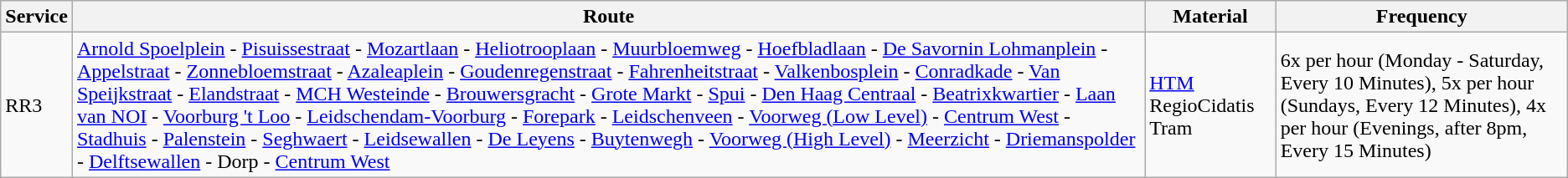<table class="wikitable vatop">
<tr>
<th>Service</th>
<th>Route</th>
<th>Material</th>
<th>Frequency</th>
</tr>
<tr>
<td>RR3</td>
<td><a href='#'>Arnold Spoelplein</a> - <a href='#'>Pisuissestraat</a> - <a href='#'>Mozartlaan</a> - <a href='#'>Heliotrooplaan</a> - <a href='#'>Muurbloemweg</a> - <a href='#'>Hoefbladlaan</a> - <a href='#'>De Savornin Lohmanplein</a> - <a href='#'>Appelstraat</a> - <a href='#'>Zonnebloemstraat</a> - <a href='#'>Azaleaplein</a> - <a href='#'>Goudenregenstraat</a> - <a href='#'>Fahrenheitstraat</a> - <a href='#'>Valkenbosplein</a> - <a href='#'>Conradkade</a> - <a href='#'>Van Speijkstraat</a> - <a href='#'>Elandstraat</a> - <a href='#'>MCH Westeinde</a> - <a href='#'>Brouwersgracht</a> - <a href='#'>Grote Markt</a> - <a href='#'>Spui</a> - <a href='#'>Den Haag Centraal</a> - <a href='#'>Beatrixkwartier</a> - <a href='#'>Laan van NOI</a> - <a href='#'>Voorburg 't Loo</a> - <a href='#'>Leidschendam-Voorburg</a> - <a href='#'>Forepark</a> - <a href='#'>Leidschenveen</a> - <a href='#'>Voorweg (Low Level)</a> - <a href='#'>Centrum West</a> - <a href='#'>Stadhuis</a> - <a href='#'>Palenstein</a> - <a href='#'>Seghwaert</a> - <a href='#'>Leidsewallen</a> - <a href='#'>De Leyens</a> - <a href='#'>Buytenwegh</a> - <a href='#'>Voorweg (High Level)</a> - <a href='#'>Meerzicht</a> - <a href='#'>Driemanspolder</a> - <a href='#'>Delftsewallen</a> - Dorp - <a href='#'>Centrum West</a></td>
<td><a href='#'>HTM</a> RegioCidatis Tram</td>
<td>6x per hour (Monday - Saturday, Every 10 Minutes), 5x per hour (Sundays, Every 12 Minutes), 4x per hour (Evenings, after 8pm, Every 15 Minutes)</td>
</tr>
</table>
